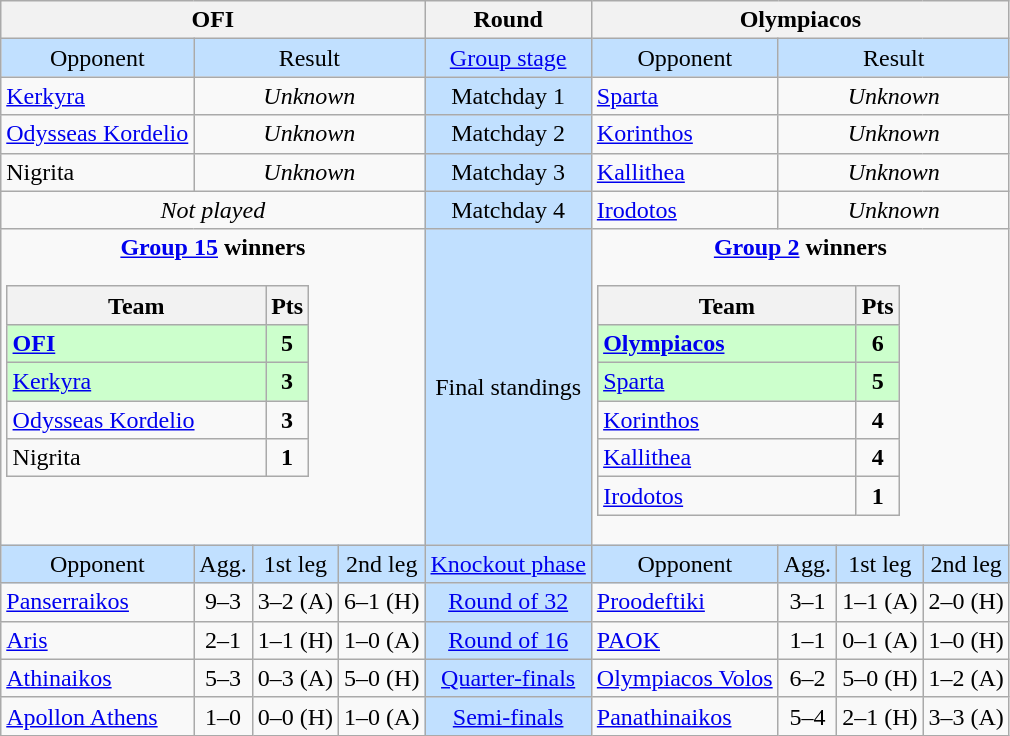<table class="wikitable" style="text-align:center">
<tr>
<th colspan="4">OFI</th>
<th>Round</th>
<th colspan="4">Olympiacos</th>
</tr>
<tr style="background:#C1E0FF">
<td>Opponent</td>
<td colspan="3">Result</td>
<td><a href='#'>Group stage</a></td>
<td>Opponent</td>
<td colspan="3">Result</td>
</tr>
<tr>
<td style="text-align:left"><a href='#'>Kerkyra</a></td>
<td colspan="3"><em>Unknown</em></td>
<td style="background:#C1E0FF">Matchday 1</td>
<td style="text-align:left"><a href='#'>Sparta</a></td>
<td colspan="3"><em>Unknown</em></td>
</tr>
<tr>
<td style="text-align:left"><a href='#'>Odysseas Kordelio</a></td>
<td colspan="3"><em>Unknown</em></td>
<td style="background:#C1E0FF">Matchday 2</td>
<td style="text-align:left"><a href='#'>Korinthos</a></td>
<td colspan="3"><em>Unknown</em></td>
</tr>
<tr>
<td style="text-align:left">Nigrita</td>
<td colspan="3"><em>Unknown</em></td>
<td style="background:#C1E0FF">Matchday 3</td>
<td style="text-align:left"><a href='#'>Kallithea</a></td>
<td colspan="3"><em>Unknown</em></td>
</tr>
<tr>
<td colspan="4"><em>Not played</em></td>
<td style="background:#C1E0FF">Matchday 4</td>
<td style="text-align:left"><a href='#'>Irodotos</a></td>
<td colspan="3"><em>Unknown</em></td>
</tr>
<tr>
<td colspan="4" style="vertical-align:top"><strong><a href='#'>Group 15</a> winners</strong><br><div><table class="wikitable" style="text-align: center;">
<tr>
<th width=165>Team</th>
<th width=20>Pts</th>
</tr>
<tr bgcolor="#ccffcc">
<td align=left><strong><a href='#'>OFI</a></strong></td>
<td><strong>5</strong></td>
</tr>
<tr bgcolor="#ccffcc">
<td align=left><a href='#'>Kerkyra</a></td>
<td><strong>3</strong></td>
</tr>
<tr>
<td align=left><a href='#'>Odysseas Kordelio</a></td>
<td><strong>3</strong></td>
</tr>
<tr>
<td align=left>Nigrita</td>
<td><strong>1</strong></td>
</tr>
</table>
</div></td>
<td style="background:#C1E0FF">Final standings</td>
<td colspan="4" style="vertical-align:top"><strong><a href='#'>Group 2</a> winners</strong><br><div><table class="wikitable" style="text-align: center;">
<tr>
<th width=165>Team</th>
<th width=20>Pts</th>
</tr>
<tr bgcolor="#ccffcc">
<td align=left><strong><a href='#'>Olympiacos</a></strong></td>
<td><strong>6</strong></td>
</tr>
<tr bgcolor="#ccffcc">
<td align=left><a href='#'>Sparta</a></td>
<td><strong>5</strong></td>
</tr>
<tr>
<td align=left><a href='#'>Korinthos</a></td>
<td><strong>4</strong></td>
</tr>
<tr>
<td align=left><a href='#'>Kallithea</a></td>
<td><strong>4</strong></td>
</tr>
<tr>
<td align=left><a href='#'>Irodotos</a></td>
<td><strong>1</strong></td>
</tr>
</table>
</div></td>
</tr>
<tr style="background:#C1E0FF">
<td>Opponent</td>
<td>Agg.</td>
<td>1st leg</td>
<td>2nd leg</td>
<td><a href='#'>Knockout phase</a></td>
<td>Opponent</td>
<td>Agg.</td>
<td>1st leg</td>
<td>2nd leg</td>
</tr>
<tr>
<td style="text-align:left"><a href='#'>Panserraikos</a></td>
<td>9–3</td>
<td>3–2 (A)</td>
<td>6–1 (H)</td>
<td style="background:#C1E0FF"><a href='#'>Round of 32</a></td>
<td style="text-align:left"><a href='#'>Proodeftiki</a></td>
<td>3–1</td>
<td>1–1 (A)</td>
<td>2–0 (H)</td>
</tr>
<tr>
<td style="text-align:left"><a href='#'>Aris</a></td>
<td>2–1</td>
<td>1–1 (H)</td>
<td>1–0 (A)</td>
<td style="background:#C1E0FF"><a href='#'>Round of 16</a></td>
<td style="text-align:left"><a href='#'>PAOK</a></td>
<td>1–1 </td>
<td>0–1 (A)</td>
<td>1–0  (H)</td>
</tr>
<tr>
<td style="text-align:left"><a href='#'>Athinaikos</a></td>
<td>5–3</td>
<td>0–3 (A)</td>
<td>5–0 (H)</td>
<td style="background:#C1E0FF"><a href='#'>Quarter-finals</a></td>
<td style="text-align:left"><a href='#'>Olympiacos Volos</a></td>
<td>6–2</td>
<td>5–0 (H)</td>
<td>1–2 (A)</td>
</tr>
<tr>
<td style="text-align:left"><a href='#'>Apollon Athens</a></td>
<td>1–0</td>
<td>0–0 (H)</td>
<td>1–0 (A)</td>
<td style="background:#C1E0FF"><a href='#'>Semi-finals</a></td>
<td style="text-align:left"><a href='#'>Panathinaikos</a></td>
<td>5–4</td>
<td>2–1 (H)</td>
<td>3–3  (A)</td>
</tr>
</table>
